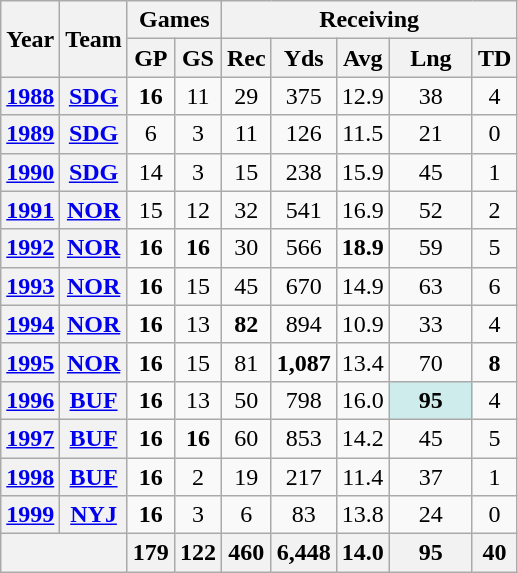<table class="wikitable" style="text-align:center">
<tr>
<th rowspan="2">Year</th>
<th rowspan="2">Team</th>
<th colspan="2">Games</th>
<th colspan="5">Receiving</th>
</tr>
<tr>
<th>GP</th>
<th>GS</th>
<th>Rec</th>
<th>Yds</th>
<th>Avg</th>
<th>Lng</th>
<th>TD</th>
</tr>
<tr>
<th><a href='#'>1988</a></th>
<th><a href='#'>SDG</a></th>
<td><strong>16</strong></td>
<td>11</td>
<td>29</td>
<td>375</td>
<td>12.9</td>
<td>38</td>
<td>4</td>
</tr>
<tr>
<th><a href='#'>1989</a></th>
<th><a href='#'>SDG</a></th>
<td>6</td>
<td>3</td>
<td>11</td>
<td>126</td>
<td>11.5</td>
<td>21</td>
<td>0</td>
</tr>
<tr>
<th><a href='#'>1990</a></th>
<th><a href='#'>SDG</a></th>
<td>14</td>
<td>3</td>
<td>15</td>
<td>238</td>
<td>15.9</td>
<td>45</td>
<td>1</td>
</tr>
<tr>
<th><a href='#'>1991</a></th>
<th><a href='#'>NOR</a></th>
<td>15</td>
<td>12</td>
<td>32</td>
<td>541</td>
<td>16.9</td>
<td>52</td>
<td>2</td>
</tr>
<tr>
<th><a href='#'>1992</a></th>
<th><a href='#'>NOR</a></th>
<td><strong>16</strong></td>
<td><strong>16</strong></td>
<td>30</td>
<td>566</td>
<td><strong>18.9</strong></td>
<td>59</td>
<td>5</td>
</tr>
<tr>
<th><a href='#'>1993</a></th>
<th><a href='#'>NOR</a></th>
<td><strong>16</strong></td>
<td>15</td>
<td>45</td>
<td>670</td>
<td>14.9</td>
<td>63</td>
<td>6</td>
</tr>
<tr>
<th><a href='#'>1994</a></th>
<th><a href='#'>NOR</a></th>
<td><strong>16</strong></td>
<td>13</td>
<td><strong>82</strong></td>
<td>894</td>
<td>10.9</td>
<td>33</td>
<td>4</td>
</tr>
<tr>
<th><a href='#'>1995</a></th>
<th><a href='#'>NOR</a></th>
<td><strong>16</strong></td>
<td>15</td>
<td>81</td>
<td><strong>1,087</strong></td>
<td>13.4</td>
<td>70</td>
<td><strong>8</strong></td>
</tr>
<tr>
<th><a href='#'>1996</a></th>
<th><a href='#'>BUF</a></th>
<td><strong>16</strong></td>
<td>13</td>
<td>50</td>
<td>798</td>
<td>16.0</td>
<td style="background:#cfecec; width:3em;"><strong>95</strong></td>
<td>4</td>
</tr>
<tr>
<th><a href='#'>1997</a></th>
<th><a href='#'>BUF</a></th>
<td><strong>16</strong></td>
<td><strong>16</strong></td>
<td>60</td>
<td>853</td>
<td>14.2</td>
<td>45</td>
<td>5</td>
</tr>
<tr>
<th><a href='#'>1998</a></th>
<th><a href='#'>BUF</a></th>
<td><strong>16</strong></td>
<td>2</td>
<td>19</td>
<td>217</td>
<td>11.4</td>
<td>37</td>
<td>1</td>
</tr>
<tr>
<th><a href='#'>1999</a></th>
<th><a href='#'>NYJ</a></th>
<td><strong>16</strong></td>
<td>3</td>
<td>6</td>
<td>83</td>
<td>13.8</td>
<td>24</td>
<td>0</td>
</tr>
<tr>
<th colspan="2"></th>
<th>179</th>
<th>122</th>
<th>460</th>
<th>6,448</th>
<th>14.0</th>
<th>95</th>
<th>40</th>
</tr>
</table>
